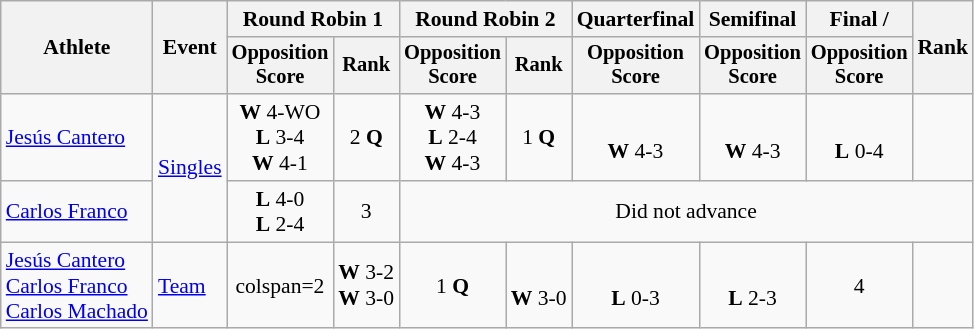<table class=wikitable style="font-size:90%">
<tr>
<th rowspan=2>Athlete</th>
<th rowspan=2>Event</th>
<th colspan=2>Round Robin 1</th>
<th colspan=2>Round Robin 2</th>
<th>Quarterfinal</th>
<th>Semifinal</th>
<th>Final / </th>
<th rowspan=2>Rank</th>
</tr>
<tr style="font-size:95%">
<th>Opposition<br>Score</th>
<th>Rank</th>
<th>Opposition<br>Score</th>
<th>Rank</th>
<th>Opposition<br>Score</th>
<th>Opposition<br>Score</th>
<th>Opposition<br>Score</th>
</tr>
<tr align=center>
<td align=left><a href='#'>Jesús Cantero</a></td>
<td align=left rowspan=2><a href='#'>Singles</a></td>
<td> <strong>W</strong> 4-WO<br> <strong>L</strong> 3-4<br> <strong>W</strong> 4-1</td>
<td>2 <strong>Q</strong></td>
<td> <strong>W</strong> 4-3<br> <strong>L</strong> 2-4<br> <strong>W</strong> 4-3</td>
<td>1 <strong>Q</strong></td>
<td> <br><strong>W</strong> 4-3</td>
<td> <br><strong>W</strong> 4-3</td>
<td> <br><strong>L</strong> 0-4</td>
<td></td>
</tr>
<tr align=center>
<td align=left><a href='#'>Carlos Franco</a></td>
<td> <strong>L</strong> 4-0<br> <strong>L</strong> 2-4</td>
<td>3</td>
<td colspan=6>Did not advance</td>
</tr>
<tr align=center>
<td align=left><a href='#'>Jesús Cantero</a><br><a href='#'>Carlos Franco</a><br><a href='#'>Carlos Machado</a></td>
<td align=left><a href='#'>Team</a></td>
<td>colspan=2 </td>
<td> <strong>W</strong> 3-2<br> <strong>W</strong> 3-0</td>
<td>1 <strong>Q</strong></td>
<td><br> <strong>W</strong> 3-0</td>
<td><br> <strong>L</strong> 0-3</td>
<td><br> <strong>L</strong> 2-3</td>
<td>4</td>
</tr>
</table>
